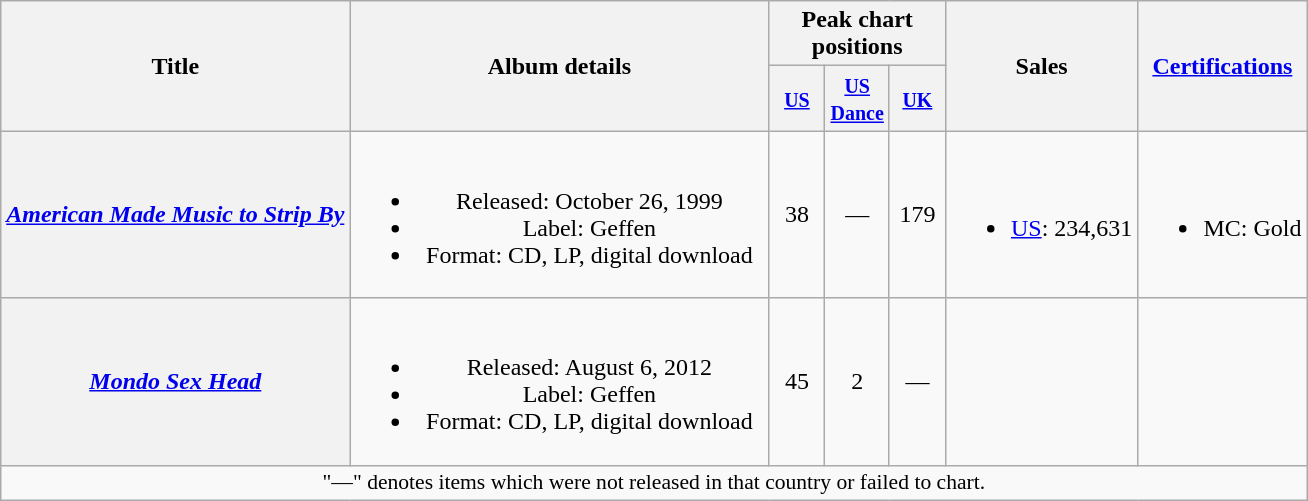<table class="wikitable plainrowheaders" style="text-align:center;">
<tr>
<th scope="col" rowspan="2">Title</th>
<th scope="col" rowspan="2" style="width:17em;">Album details</th>
<th scope="col" colspan="3">Peak chart positions</th>
<th scope="col" rowspan="2">Sales</th>
<th scope="col" rowspan="2"><a href='#'>Certifications</a></th>
</tr>
<tr>
<th width="30"><small><a href='#'>US</a><br></small></th>
<th width="30"><small><a href='#'>US Dance</a><br></small></th>
<th width="30"><small><a href='#'>UK</a><br></small></th>
</tr>
<tr>
<th scope="row"><em><a href='#'>American Made Music to Strip By</a></em></th>
<td><br><ul><li>Released: October 26, 1999</li><li>Label: Geffen</li><li>Format: CD, LP, digital download</li></ul></td>
<td>38</td>
<td>—</td>
<td>179</td>
<td><br><ul><li><a href='#'>US</a>: 234,631</li></ul></td>
<td><br><ul><li>MC: Gold</li></ul></td>
</tr>
<tr>
<th scope="row"><em><a href='#'>Mondo Sex Head</a></em></th>
<td><br><ul><li>Released: August 6, 2012</li><li>Label: Geffen</li><li>Format: CD, LP, digital download</li></ul></td>
<td>45</td>
<td>2</td>
<td>—</td>
<td></td>
<td></td>
</tr>
<tr>
<td colspan="7" style="font-size:90%">"—" denotes items which were not released in that country or failed to chart.</td>
</tr>
</table>
